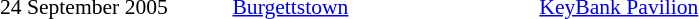<table cellpadding="2" style="border:0 solid darkgrey; font-size:90%">
<tr>
<th style="width:150px;"></th>
<th style="width:200px;"></th>
<th style="width:200px;"></th>
<th style="width:700px;"></th>
</tr>
<tr border="0">
</tr>
<tr>
<td>24 September 2005</td>
<td><a href='#'>Burgettstown</a></td>
<td><a href='#'>KeyBank Pavilion</a></td>
</tr>
</table>
